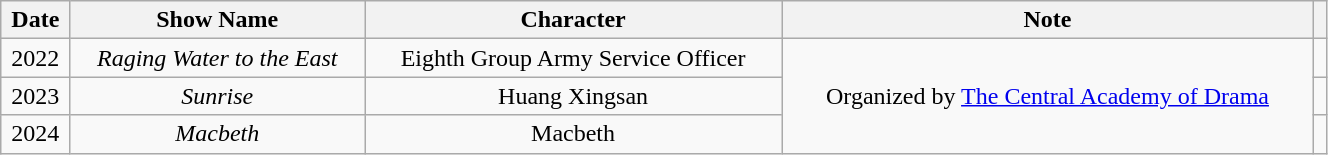<table class="wikitable" width="70%" style="text-align:center">
<tr>
<th>Date</th>
<th>Show Name</th>
<th>Character</th>
<th>Note</th>
<th></th>
</tr>
<tr>
<td>2022</td>
<td><em>Raging Water to the East</em></td>
<td>Eighth Group Army Service Officer</td>
<td rowspan="3">Organized by <a href='#'>The Central Academy of Drama</a></td>
<td></td>
</tr>
<tr>
<td>2023</td>
<td><em>Sunrise</em></td>
<td>Huang Xingsan</td>
<td></td>
</tr>
<tr>
<td>2024</td>
<td><em>Macbeth</em></td>
<td>Macbeth</td>
<td></td>
</tr>
</table>
